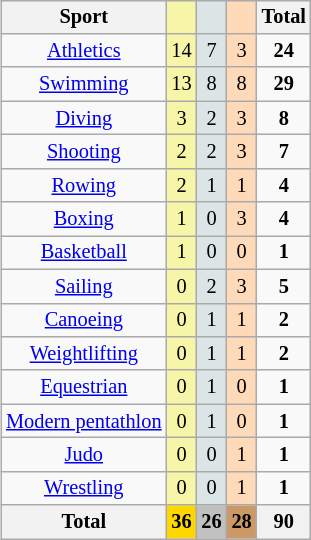<table class=wikitable style=font-size:85%;float:right;text-align:center>
<tr>
<th>Sport</th>
<td bgcolor=F7F6A8></td>
<td bgcolor=DCE5E5></td>
<td bgcolor=FFDAB9></td>
<th>Total</th>
</tr>
<tr>
<td><a href='#'>Athletics</a></td>
<td bgcolor=F7F6A8>14</td>
<td bgcolor=DCE5E5>7</td>
<td bgcolor=FFDAB9>3</td>
<td><strong>24</strong></td>
</tr>
<tr>
<td><a href='#'>Swimming</a></td>
<td bgcolor=F7F6A8>13</td>
<td bgcolor=DCE5E5>8</td>
<td bgcolor=FFDAB9>8</td>
<td><strong>29</strong></td>
</tr>
<tr>
<td><a href='#'>Diving</a></td>
<td bgcolor=F7F6A8>3</td>
<td bgcolor=DCE5E5>2</td>
<td bgcolor=FFDAB9>3</td>
<td><strong>8</strong></td>
</tr>
<tr>
<td><a href='#'>Shooting</a></td>
<td bgcolor=F7F6A8>2</td>
<td bgcolor=DCE5E5>2</td>
<td bgcolor=FFDAB9>3</td>
<td><strong>7</strong></td>
</tr>
<tr>
<td><a href='#'>Rowing</a></td>
<td bgcolor=F7F6A8>2</td>
<td bgcolor=DCE5E5>1</td>
<td bgcolor=FFDAB9>1</td>
<td><strong>4</strong></td>
</tr>
<tr>
<td><a href='#'>Boxing</a></td>
<td bgcolor=F7F6A8>1</td>
<td bgcolor=DCE5E5>0</td>
<td bgcolor=FFDAB9>3</td>
<td><strong>4</strong></td>
</tr>
<tr>
<td><a href='#'>Basketball</a></td>
<td bgcolor=F7F6A8>1</td>
<td bgcolor=DCE5E5>0</td>
<td bgcolor=FFDAB9>0</td>
<td><strong>1</strong></td>
</tr>
<tr>
<td><a href='#'>Sailing</a></td>
<td bgcolor=F7F6A8>0</td>
<td bgcolor=DCE5E5>2</td>
<td bgcolor=FFDAB9>3</td>
<td><strong>5</strong></td>
</tr>
<tr>
<td><a href='#'>Canoeing</a></td>
<td bgcolor=F7F6A8>0</td>
<td bgcolor=DCE5E5>1</td>
<td bgcolor=FFDAB9>1</td>
<td><strong>2</strong></td>
</tr>
<tr>
<td><a href='#'>Weightlifting</a></td>
<td bgcolor=F7F6A8>0</td>
<td bgcolor=DCE5E5>1</td>
<td bgcolor=FFDAB9>1</td>
<td><strong>2</strong></td>
</tr>
<tr>
<td><a href='#'>Equestrian</a></td>
<td bgcolor=F7F6A8>0</td>
<td bgcolor=DCE5E5>1</td>
<td bgcolor=FFDAB9>0</td>
<td><strong>1</strong></td>
</tr>
<tr>
<td><a href='#'>Modern pentathlon</a></td>
<td bgcolor=F7F6A8>0</td>
<td bgcolor=DCE5E5>1</td>
<td bgcolor=FFDAB9>0</td>
<td><strong>1</strong></td>
</tr>
<tr>
<td><a href='#'>Judo</a></td>
<td bgcolor=F7F6A8>0</td>
<td bgcolor=DCE5E5>0</td>
<td bgcolor=FFDAB9>1</td>
<td><strong>1</strong></td>
</tr>
<tr>
<td><a href='#'>Wrestling</a></td>
<td bgcolor=F7F6A8>0</td>
<td bgcolor=DCE5E5>0</td>
<td bgcolor=FFDAB9>1</td>
<td><strong>1</strong></td>
</tr>
<tr>
<th>Total</th>
<th style=background:gold>36</th>
<th style=background:silver>26</th>
<th style=background:#c96>28</th>
<th>90</th>
</tr>
</table>
